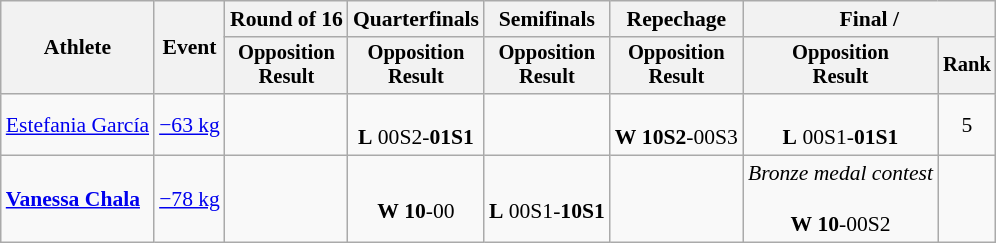<table class="wikitable" style="font-size:90%">
<tr>
<th rowspan=2>Athlete</th>
<th rowspan=2>Event</th>
<th>Round of 16</th>
<th>Quarterfinals</th>
<th>Semifinals</th>
<th>Repechage</th>
<th colspan=2>Final / </th>
</tr>
<tr style="font-size:95%">
<th>Opposition<br>Result</th>
<th>Opposition<br>Result</th>
<th>Opposition<br>Result</th>
<th>Opposition<br>Result</th>
<th>Opposition<br>Result</th>
<th>Rank</th>
</tr>
<tr align=center>
<td style="text-align:left"><a href='#'>Estefania García</a></td>
<td align=left><a href='#'>−63 kg</a></td>
<td></td>
<td><br><strong>L</strong> 00S2-<strong>01S1</strong></td>
<td></td>
<td><br><strong>W</strong> <strong>10S2</strong>-00S3</td>
<td><br><strong>L</strong> 00S1-<strong>01S1</strong></td>
<td>5</td>
</tr>
<tr align=center>
<td style="text-align:left"><strong><a href='#'>Vanessa Chala</a></strong></td>
<td align=left><a href='#'>−78 kg</a></td>
<td></td>
<td><br><strong>W</strong> <strong>10</strong>-00</td>
<td><br><strong>L</strong> 00S1-<strong>10S1</strong></td>
<td></td>
<td><em>Bronze medal contest</em><br><br><strong>W</strong> <strong>10</strong>-00S2</td>
<td></td>
</tr>
</table>
